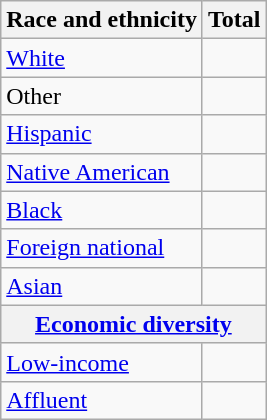<table class="wikitable floatright sortable collapsible"; text-align:right; font-size:80%;">
<tr>
<th>Race and ethnicity</th>
<th colspan="2" data-sort-type=number>Total</th>
</tr>
<tr>
<td><a href='#'>White</a></td>
<td align=right></td>
</tr>
<tr>
<td>Other</td>
<td align=right></td>
</tr>
<tr>
<td><a href='#'>Hispanic</a></td>
<td align=right></td>
</tr>
<tr>
<td><a href='#'>Native American</a></td>
<td align=right></td>
</tr>
<tr>
<td><a href='#'>Black</a></td>
<td align=right></td>
</tr>
<tr>
<td><a href='#'>Foreign national</a></td>
<td align=right></td>
</tr>
<tr>
<td><a href='#'>Asian</a></td>
<td align=right></td>
</tr>
<tr>
<th colspan="4" data-sort-type=number><a href='#'>Economic diversity</a></th>
</tr>
<tr>
<td><a href='#'>Low-income</a></td>
<td align=right></td>
</tr>
<tr>
<td><a href='#'>Affluent</a></td>
<td align=right></td>
</tr>
</table>
